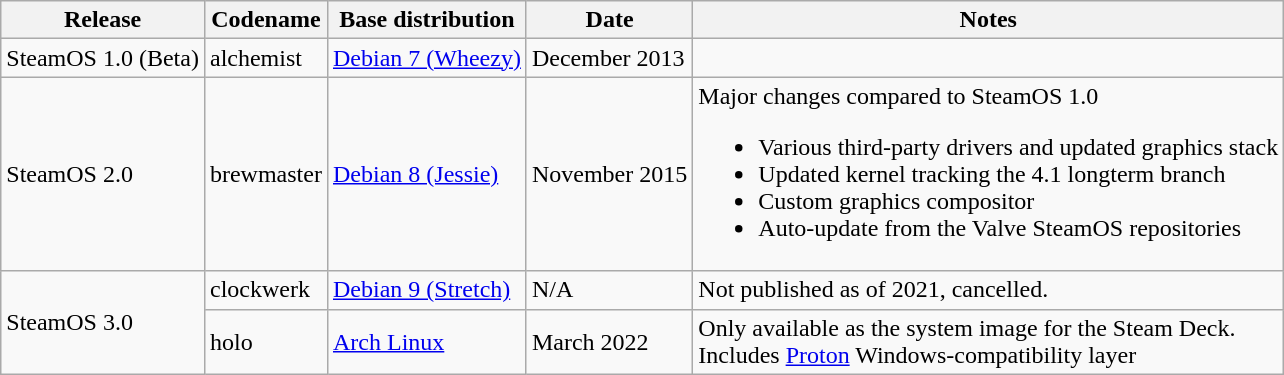<table class="wikitable">
<tr>
<th>Release</th>
<th>Codename</th>
<th>Base distribution</th>
<th>Date</th>
<th>Notes</th>
</tr>
<tr>
<td>SteamOS 1.0 (Beta)</td>
<td>alchemist</td>
<td><a href='#'>Debian 7 (Wheezy)</a></td>
<td>December 2013</td>
<td></td>
</tr>
<tr>
<td>SteamOS 2.0</td>
<td>brewmaster</td>
<td><a href='#'>Debian 8 (Jessie)</a></td>
<td>November 2015</td>
<td>Major changes compared to SteamOS 1.0<br><ul><li>Various third-party drivers and updated graphics stack</li><li>Updated kernel tracking the 4.1 longterm branch</li><li>Custom graphics compositor</li><li>Auto-update from the Valve SteamOS repositories</li></ul></td>
</tr>
<tr>
<td rowspan=2>SteamOS 3.0</td>
<td>clockwerk</td>
<td><a href='#'>Debian 9 (Stretch)</a></td>
<td>N/A</td>
<td>Not published as of 2021, cancelled.</td>
</tr>
<tr>
<td>holo</td>
<td><a href='#'>Arch Linux</a></td>
<td>March 2022</td>
<td>Only available as the system image for the Steam Deck.<br>Includes <a href='#'>Proton</a> Windows-compatibility layer</td>
</tr>
</table>
